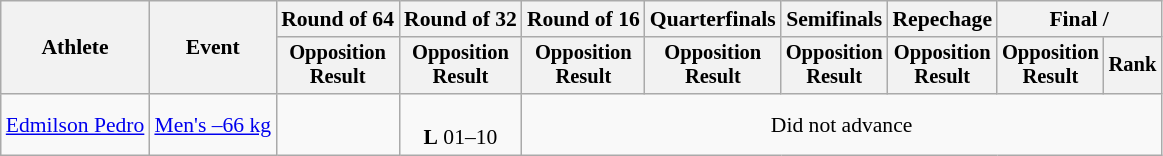<table class="wikitable" style="font-size:90%">
<tr>
<th rowspan="2">Athlete</th>
<th rowspan="2">Event</th>
<th>Round of 64</th>
<th>Round of 32</th>
<th>Round of 16</th>
<th>Quarterfinals</th>
<th>Semifinals</th>
<th>Repechage</th>
<th colspan=2>Final / </th>
</tr>
<tr style="font-size:95%">
<th>Opposition<br>Result</th>
<th>Opposition<br>Result</th>
<th>Opposition<br>Result</th>
<th>Opposition<br>Result</th>
<th>Opposition<br>Result</th>
<th>Opposition<br>Result</th>
<th>Opposition<br>Result</th>
<th>Rank</th>
</tr>
<tr align=center>
<td align=left><a href='#'>Edmilson Pedro</a></td>
<td align=left><a href='#'>Men's –66 kg</a></td>
<td></td>
<td> <br><strong>L</strong> 01–10</td>
<td colspan=6>Did not advance</td>
</tr>
</table>
